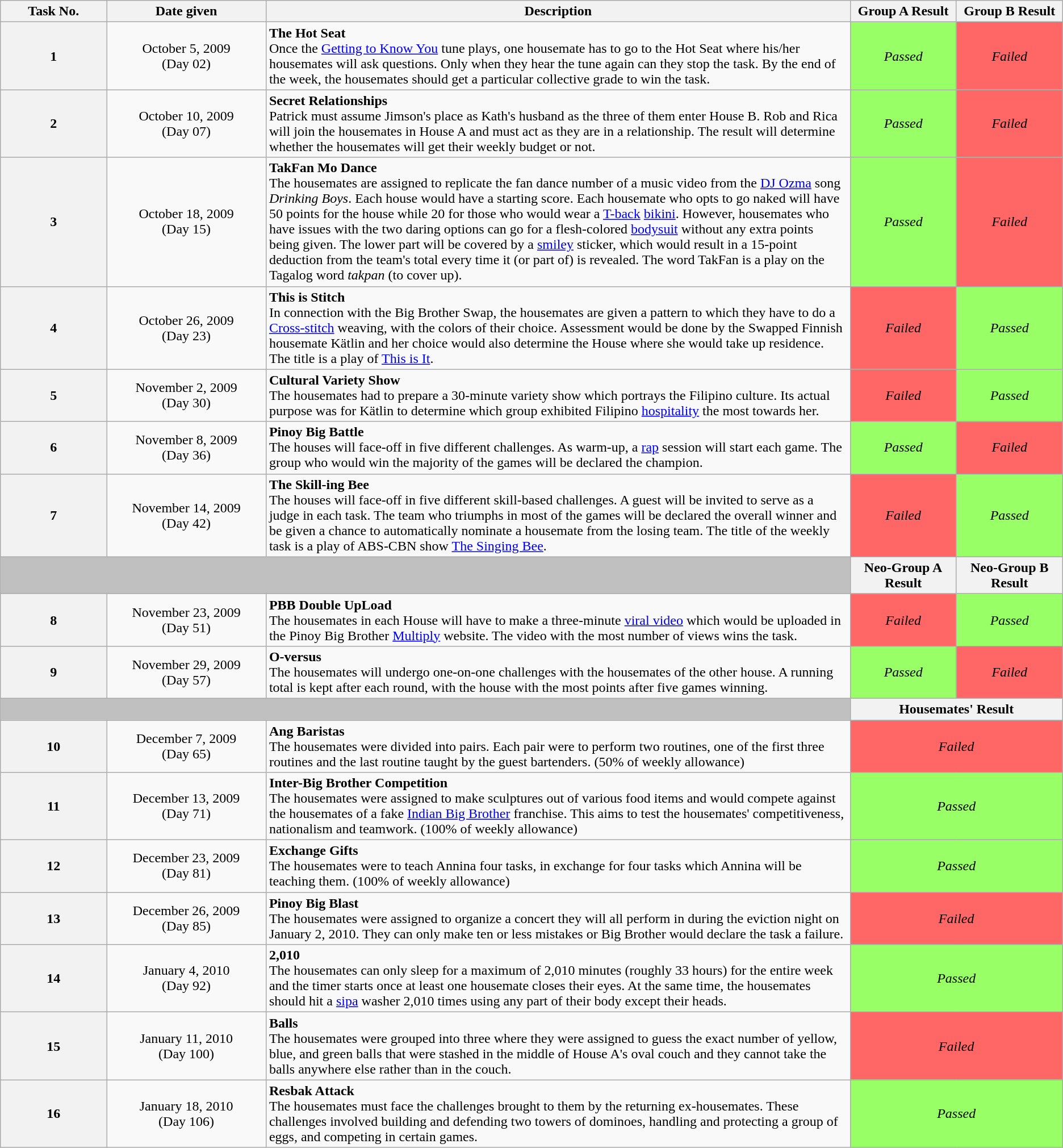<table class="wikitable">
<tr>
<th style="width: 10%;">Task No.</th>
<th style="width: 15%;">Date given</th>
<th style="width: 55%;">Description</th>
<th style="width: 10%;">Group A Result</th>
<th style="width: 10%;">Group B Result</th>
</tr>
<tr>
<th>1</th>
<td align="center">October 5, 2009<br>(Day 02)</td>
<td><strong>The Hot Seat</strong><br>Once the <a href='#'>Getting to Know You</a> tune plays, one housemate has to go to the Hot Seat where his/her housemates will ask questions. Only when they hear the tune again can they stop the task. By the end of the week, the housemates should get a particular collective grade to win the task.</td>
<td align="center" bgcolor="#99FF66"><em>Passed</em></td>
<td align="center" bgcolor="#FF6666"><em>Failed</em></td>
</tr>
<tr>
<th>2</th>
<td align="center">October 10, 2009<br>(Day 07)</td>
<td><strong>Secret Relationships</strong><br>Patrick must assume Jimson's place as Kath's husband as the three of them enter House B. Rob and Rica will join the housemates in House A and must act as they are in a relationship. The result will determine whether the housemates will get their weekly budget or not.</td>
<td align="center" bgcolor="#99FF66"><em>Passed</em></td>
<td align="center" bgcolor="#FF6666"><em>Failed</em></td>
</tr>
<tr>
<th>3</th>
<td align="center">October 18, 2009<br>(Day 15)</td>
<td><strong>TakFan Mo Dance</strong><br>The housemates are assigned to replicate the fan dance number of a music video from the <a href='#'>DJ Ozma</a> song <em>Drinking Boys</em>. Each house would have a starting score. Each housemate who opts to go naked will have 50 points for the house while 20 for those who would wear a <a href='#'>T-back</a> <a href='#'>bikini</a>. However, housemates who have issues with the two daring options can go for a flesh-colored <a href='#'>bodysuit</a> without any extra points being given. The lower part will be covered by a <a href='#'>smiley</a> sticker, which would result in a 15-point deduction from the team's total every time it (or part of) is revealed. The word TakFan is a play on the Tagalog word <em>takpan</em> (to cover up).</td>
<td align="center" bgcolor="#99FF66"><em>Passed</em></td>
<td align="center" bgcolor="#FF6666"><em>Failed</em></td>
</tr>
<tr>
<th>4</th>
<td align="center">October 26, 2009<br>(Day 23)</td>
<td><strong>This is Stitch</strong><br>In connection with the Big Brother Swap, the housemates are given a pattern to which they have to do a <a href='#'>Cross-stitch</a> weaving, with the colors of their choice. Assessment would be done by the Swapped Finnish housemate Kätlin and her choice would also determine the House where she would take up residence. The title is a play of <a href='#'>This is It</a>.</td>
<td align="center" bgcolor="#FF6666"><em>Failed</em></td>
<td align="center" bgcolor="#99FF66"><em>Passed</em></td>
</tr>
<tr>
<th>5</th>
<td align="center">November 2, 2009<br>(Day 30)</td>
<td><strong>Cultural Variety Show</strong><br>The housemates had to prepare a 30-minute variety show which portrays the Filipino culture. Its actual purpose was for Kätlin to determine which group exhibited Filipino <a href='#'>hospitality</a> the most towards her.</td>
<td align="center" bgcolor="#FF6666"><em>Failed</em></td>
<td align="center" bgcolor="#99FF66"><em>Passed</em></td>
</tr>
<tr>
<th>6</th>
<td align="center">November 8, 2009<br>(Day 36)</td>
<td><strong>Pinoy Big Battle</strong><br>The houses will face-off in five different challenges. As warm-up, a <a href='#'>rap</a> session will start each game. The group who would win the majority of the games will be declared the champion.</td>
<td align="center" bgcolor="#99FF66"><em>Passed</em></td>
<td align="center" bgcolor="#FF6666"><em>Failed</em></td>
</tr>
<tr>
<th>7</th>
<td align="center">November 14, 2009<br>(Day 42)</td>
<td><strong>The Skill-ing Bee</strong><br>The houses will face-off in five different skill-based challenges. A guest will be invited to serve as a judge in each task. The team who triumphs in most of the games will be declared the overall winner and be given a chance to automatically nominate a housemate from the losing team. The title of the weekly task is a play of ABS-CBN show <a href='#'>The Singing Bee</a>.</td>
<td align="center" bgcolor="#FF6666"><em>Failed</em></td>
<td align="center" bgcolor="#99FF66"><em>Passed</em></td>
</tr>
<tr>
<td bgcolor="#C0C0C0" colspan=3></td>
<th>Neo-Group A Result</th>
<th>Neo-Group B Result</th>
</tr>
<tr>
<th>8</th>
<td align="center">November 23, 2009<br>(Day 51)</td>
<td><strong>PBB Double UpLoad</strong><br>The housemates in each House will have to make a three-minute <a href='#'>viral video</a> which would be uploaded in the Pinoy Big Brother <a href='#'>Multiply</a> website. The video with the most number of views wins the task.</td>
<td align="center" bgcolor="#FF6666"><em>Failed</em></td>
<td align="center" bgcolor="#99FF66"><em>Passed</em></td>
</tr>
<tr>
<th>9</th>
<td align="center">November 29, 2009<br>(Day 57)</td>
<td><strong>O-versus</strong><br>The housemates will undergo one-on-one challenges with the housemates of the other house. A running total is kept after each round, with the house with the most points after five games winning.</td>
<td align="center" bgcolor="#99FF66"><em>Passed</em></td>
<td align="center" bgcolor="#FF6666"><em>Failed</em></td>
</tr>
<tr>
<td bgcolor="#C0C0C0" colspan=3></td>
<th colspan=2>Housemates' Result</th>
</tr>
<tr>
<th>10</th>
<td align="center">December 7, 2009<br>(Day 65)</td>
<td><strong>Ang Baristas</strong><br>The housemates were divided into pairs. Each pair were to perform two routines, one of the first three routines and the last routine taught by the guest bartenders. (50% of weekly allowance)</td>
<td align="center" bgcolor="#FF6666" colspan=2><em>Failed</em></td>
</tr>
<tr>
<th>11</th>
<td align="center">December 13, 2009<br>(Day 71)</td>
<td><strong>Inter-Big Brother Competition</strong><br>The housemates were assigned to make sculptures out of various food items and would compete against the housemates of a fake <a href='#'>Indian Big Brother</a> franchise. This aims to test the housemates' competitiveness, nationalism and teamwork. (100% of weekly allowance)</td>
<td align="center" bgcolor="#99FF66" colspan=2><em>Passed</em></td>
</tr>
<tr>
<th>12</th>
<td align="center">December 23, 2009<br>(Day 81)</td>
<td><strong>Exchange Gifts</strong><br>The housemates were to teach Annina four tasks, in exchange for four tasks which Annina will be teaching them. (100% of weekly allowance)</td>
<td align="center" bgcolor="#99FF66" colspan=2><em>Passed</em></td>
</tr>
<tr>
<th>13</th>
<td align="center">December 26, 2009<br>(Day 85)</td>
<td><strong>Pinoy Big Blast</strong><br>The housemates were assigned to organize a concert they will all perform in during the eviction night on January 2, 2010. They can only make ten or less mistakes or Big Brother would declare the task a failure.</td>
<td align="center" bgcolor="#FF6666" colspan=2><em>Failed</em></td>
</tr>
<tr>
<th>14</th>
<td align="center">January 4, 2010<br>(Day 92)</td>
<td><strong>2,010</strong><br>The housemates can only sleep for a maximum of 2,010 minutes (roughly 33 hours) for the entire week and the timer starts once at least one housemate closes their eyes. At the same time, the housemates should hit a <a href='#'>sipa</a> washer 2,010 times using any part of their body except their heads.</td>
<td align="center" bgcolor="#99FF66" colspan=2><em>Passed</em></td>
</tr>
<tr>
<th>15</th>
<td align="center">January 11, 2010<br>(Day 100)</td>
<td><strong>Balls</strong><br>The housemates were grouped into three where they were assigned to guess the exact number of yellow, blue, and green balls that were stashed in the middle of House A's oval couch and they cannot take the balls anywhere else rather than in the couch.</td>
<td align="center" bgcolor="#FF6666" colspan=2><em>Failed</em></td>
</tr>
<tr>
<th>16</th>
<td align="center">January 18, 2010<br>(Day 106)</td>
<td><strong>Resbak Attack</strong><br>The housemates must face the challenges brought to them by the returning ex-housemates. These challenges involved building and defending two towers of dominoes, handling and protecting a group of eggs, and competing in certain games.</td>
<td align="center" bgcolor="#99FF66" colspan=2><em>Passed</em></td>
</tr>
</table>
